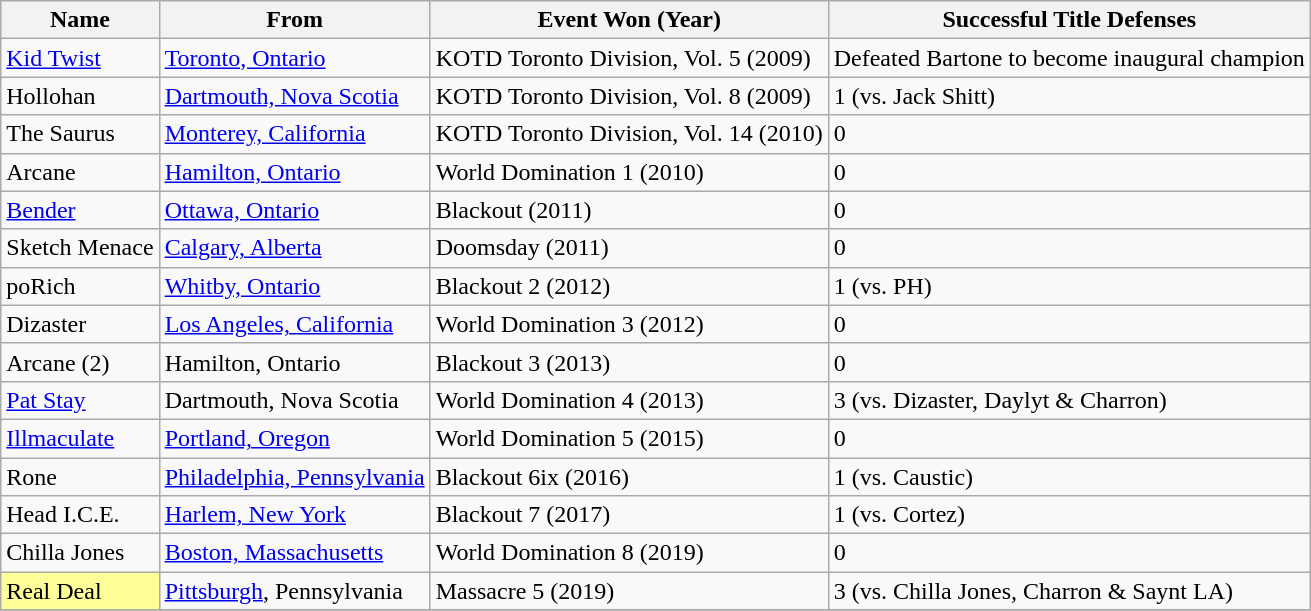<table class="wikitable">
<tr>
<th>Name</th>
<th>From</th>
<th>Event Won (Year)</th>
<th>Successful Title Defenses</th>
</tr>
<tr>
<td><a href='#'>Kid Twist</a></td>
<td><a href='#'>Toronto, Ontario</a> </td>
<td>KOTD Toronto Division, Vol. 5 (2009)</td>
<td>Defeated Bartone to become inaugural champion</td>
</tr>
<tr>
<td>Hollohan</td>
<td><a href='#'>Dartmouth, Nova Scotia</a> </td>
<td>KOTD Toronto Division, Vol. 8 (2009)</td>
<td>1 (vs. Jack Shitt)</td>
</tr>
<tr>
<td>The Saurus</td>
<td><a href='#'>Monterey, California</a> </td>
<td>KOTD Toronto Division, Vol. 14 (2010)</td>
<td>0</td>
</tr>
<tr>
<td>Arcane</td>
<td><a href='#'>Hamilton, Ontario</a> </td>
<td>World Domination 1 (2010)</td>
<td>0</td>
</tr>
<tr>
<td><a href='#'>Bender</a></td>
<td><a href='#'>Ottawa, Ontario</a> </td>
<td>Blackout (2011)</td>
<td>0</td>
</tr>
<tr>
<td>Sketch Menace</td>
<td><a href='#'>Calgary, Alberta</a> </td>
<td>Doomsday (2011)</td>
<td>0</td>
</tr>
<tr>
<td>poRich</td>
<td><a href='#'>Whitby, Ontario</a> </td>
<td>Blackout 2 (2012)</td>
<td>1 (vs. PH)</td>
</tr>
<tr>
<td>Dizaster</td>
<td><a href='#'>Los Angeles, California</a> </td>
<td>World Domination 3 (2012)</td>
<td>0</td>
</tr>
<tr>
<td>Arcane (2)</td>
<td>Hamilton, Ontario </td>
<td>Blackout 3 (2013)</td>
<td>0</td>
</tr>
<tr>
<td><a href='#'>Pat Stay</a></td>
<td>Dartmouth, Nova Scotia </td>
<td>World Domination 4 (2013)</td>
<td>3 (vs. Dizaster, Daylyt & Charron)</td>
</tr>
<tr>
<td><a href='#'>Illmaculate</a></td>
<td><a href='#'>Portland, Oregon</a> </td>
<td>World Domination 5 (2015)</td>
<td>0</td>
</tr>
<tr>
<td>Rone</td>
<td><a href='#'>Philadelphia, Pennsylvania</a> </td>
<td>Blackout 6ix (2016)</td>
<td>1 (vs. Caustic)</td>
</tr>
<tr>
<td>Head I.C.E.</td>
<td><a href='#'>Harlem, New York</a> </td>
<td>Blackout 7 (2017)</td>
<td>1 (vs. Cortez)</td>
</tr>
<tr>
<td>Chilla Jones</td>
<td><a href='#'>Boston, Massachusetts</a> </td>
<td>World Domination 8 (2019)</td>
<td>0</td>
</tr>
<tr>
<td bgcolor=#FFFF99>Real Deal</td>
<td><a href='#'>Pittsburgh</a>, Pennsylvania </td>
<td>Massacre 5 (2019)</td>
<td>3 (vs. Chilla Jones, Charron & Saynt LA)</td>
</tr>
<tr>
</tr>
</table>
